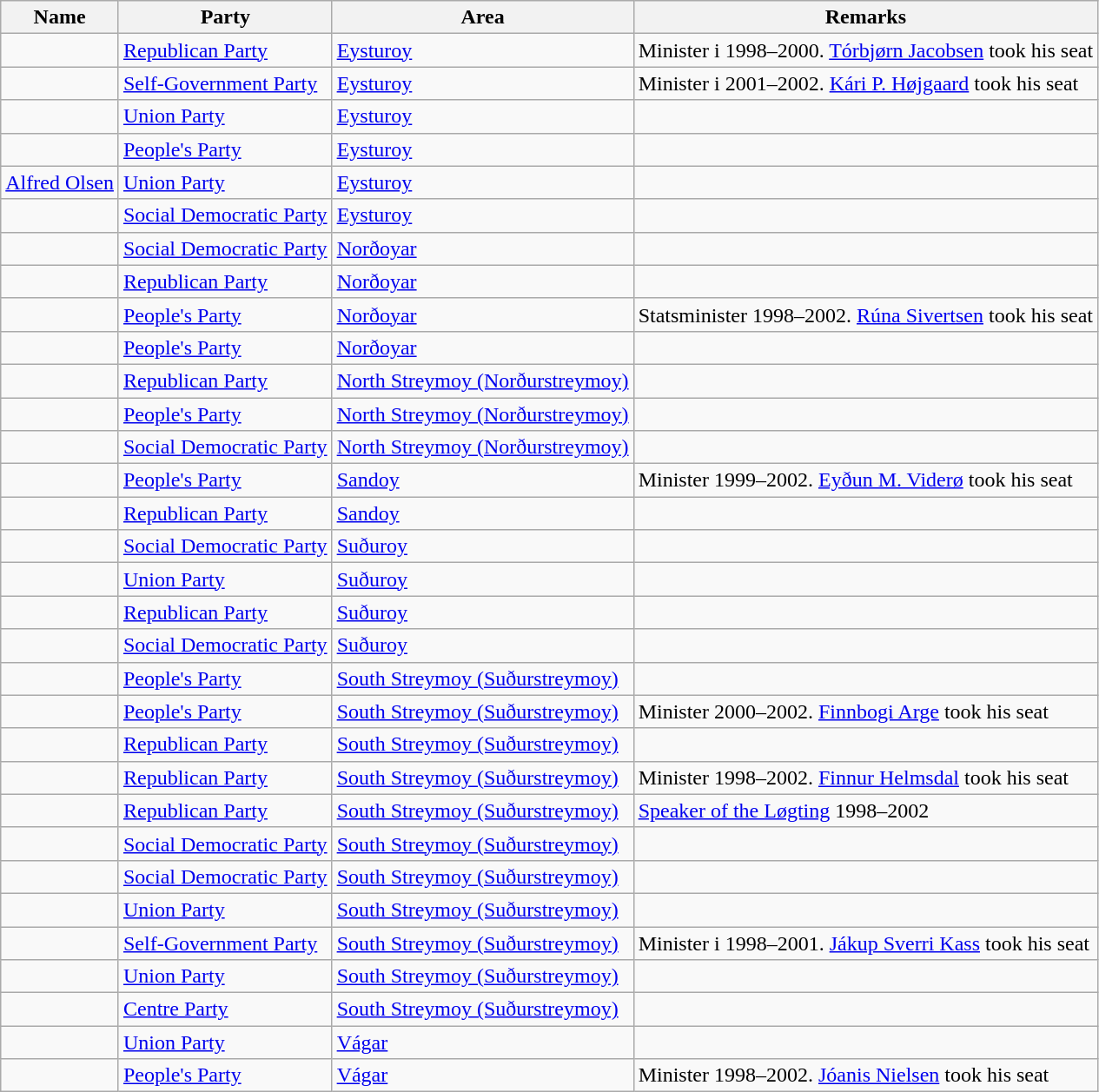<table class="wikitable sortable">
<tr>
<th>Name</th>
<th>Party</th>
<th>Area</th>
<th>Remarks</th>
</tr>
<tr>
<td></td>
<td><a href='#'>Republican Party</a></td>
<td><a href='#'>Eysturoy</a></td>
<td>Minister i 1998–2000. <a href='#'>Tórbjørn Jacobsen</a> took his seat</td>
</tr>
<tr>
<td></td>
<td><a href='#'>Self-Government Party</a></td>
<td><a href='#'>Eysturoy</a></td>
<td>Minister i 2001–2002. <a href='#'>Kári P. Højgaard</a> took his seat</td>
</tr>
<tr>
<td></td>
<td><a href='#'>Union Party</a></td>
<td><a href='#'>Eysturoy</a></td>
<td></td>
</tr>
<tr>
<td></td>
<td><a href='#'>People's Party</a></td>
<td><a href='#'>Eysturoy</a></td>
<td></td>
</tr>
<tr>
<td><a href='#'>Alfred Olsen</a></td>
<td><a href='#'>Union Party</a></td>
<td><a href='#'>Eysturoy</a></td>
<td></td>
</tr>
<tr>
<td></td>
<td><a href='#'>Social Democratic Party</a></td>
<td><a href='#'>Eysturoy</a></td>
<td></td>
</tr>
<tr>
<td></td>
<td><a href='#'>Social Democratic Party</a></td>
<td><a href='#'>Norðoyar</a></td>
<td></td>
</tr>
<tr>
<td></td>
<td><a href='#'>Republican Party</a></td>
<td><a href='#'>Norðoyar</a></td>
<td></td>
</tr>
<tr>
<td></td>
<td><a href='#'>People's Party</a></td>
<td><a href='#'>Norðoyar</a></td>
<td>Statsminister 1998–2002. <a href='#'>Rúna Sivertsen</a> took his seat</td>
</tr>
<tr>
<td></td>
<td><a href='#'>People's Party</a></td>
<td><a href='#'>Norðoyar</a></td>
<td></td>
</tr>
<tr>
<td></td>
<td><a href='#'>Republican Party</a></td>
<td><a href='#'>North Streymoy (Norðurstreymoy)</a></td>
<td></td>
</tr>
<tr>
<td></td>
<td><a href='#'>People's Party</a></td>
<td><a href='#'>North Streymoy (Norðurstreymoy)</a></td>
<td></td>
</tr>
<tr>
<td></td>
<td><a href='#'>Social Democratic Party</a></td>
<td><a href='#'>North Streymoy (Norðurstreymoy)</a></td>
<td></td>
</tr>
<tr>
<td></td>
<td><a href='#'>People's Party</a></td>
<td><a href='#'>Sandoy</a></td>
<td>Minister 1999–2002. <a href='#'>Eyðun M. Viderø</a> took his seat</td>
</tr>
<tr>
<td></td>
<td><a href='#'>Republican Party</a></td>
<td><a href='#'>Sandoy</a></td>
<td></td>
</tr>
<tr>
<td></td>
<td><a href='#'>Social Democratic Party</a></td>
<td><a href='#'>Suðuroy</a></td>
<td></td>
</tr>
<tr>
<td></td>
<td><a href='#'>Union Party</a></td>
<td><a href='#'>Suðuroy</a></td>
<td></td>
</tr>
<tr>
<td></td>
<td><a href='#'>Republican Party</a></td>
<td><a href='#'>Suðuroy</a></td>
<td></td>
</tr>
<tr>
<td></td>
<td><a href='#'>Social Democratic Party</a></td>
<td><a href='#'>Suðuroy</a></td>
<td></td>
</tr>
<tr>
<td></td>
<td><a href='#'>People's Party</a></td>
<td><a href='#'>South Streymoy (Suðurstreymoy)</a></td>
<td></td>
</tr>
<tr>
<td></td>
<td><a href='#'>People's Party</a></td>
<td><a href='#'>South Streymoy (Suðurstreymoy)</a></td>
<td>Minister 2000–2002. <a href='#'>Finnbogi Arge</a> took his seat</td>
</tr>
<tr>
<td></td>
<td><a href='#'>Republican Party</a></td>
<td><a href='#'>South Streymoy (Suðurstreymoy)</a></td>
<td></td>
</tr>
<tr>
<td></td>
<td><a href='#'>Republican Party</a></td>
<td><a href='#'>South Streymoy (Suðurstreymoy)</a></td>
<td>Minister 1998–2002. <a href='#'>Finnur Helmsdal</a> took his seat</td>
</tr>
<tr>
<td></td>
<td><a href='#'>Republican Party</a></td>
<td><a href='#'>South Streymoy (Suðurstreymoy)</a></td>
<td><a href='#'>Speaker of the Løgting</a> 1998–2002</td>
</tr>
<tr>
<td></td>
<td><a href='#'>Social Democratic Party</a></td>
<td><a href='#'>South Streymoy (Suðurstreymoy)</a></td>
<td></td>
</tr>
<tr>
<td></td>
<td><a href='#'>Social Democratic Party</a></td>
<td><a href='#'>South Streymoy (Suðurstreymoy)</a></td>
<td></td>
</tr>
<tr>
<td></td>
<td><a href='#'>Union Party</a></td>
<td><a href='#'>South Streymoy (Suðurstreymoy)</a></td>
<td></td>
</tr>
<tr>
<td></td>
<td><a href='#'>Self-Government Party</a></td>
<td><a href='#'>South Streymoy (Suðurstreymoy)</a></td>
<td>Minister i 1998–2001. <a href='#'>Jákup Sverri Kass</a> took his seat</td>
</tr>
<tr>
<td></td>
<td><a href='#'>Union Party</a></td>
<td><a href='#'>South Streymoy (Suðurstreymoy)</a></td>
<td></td>
</tr>
<tr>
<td></td>
<td><a href='#'>Centre Party</a></td>
<td><a href='#'>South Streymoy (Suðurstreymoy)</a></td>
<td></td>
</tr>
<tr>
<td></td>
<td><a href='#'>Union Party</a></td>
<td><a href='#'>Vágar</a></td>
<td></td>
</tr>
<tr>
<td></td>
<td><a href='#'>People's Party</a></td>
<td><a href='#'>Vágar</a></td>
<td>Minister 1998–2002. <a href='#'>Jóanis Nielsen</a> took his seat</td>
</tr>
</table>
